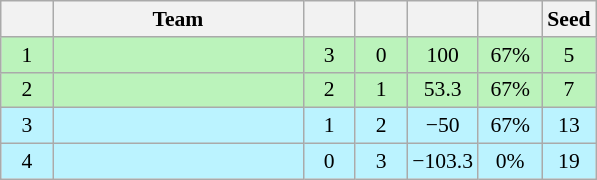<table class="wikitable" style="text-align:center;font-size: 90%;">
<tr>
<th width="28px"></th>
<th width="160px">Team</th>
<th width="28px"></th>
<th width="28px"></th>
<th width="36px"></th>
<th width="36px"></th>
<th width="28px">Seed</th>
</tr>
<tr style="background-color:#BBF3BB;">
<td>1</td>
<td style="text-align:left;"></td>
<td>3</td>
<td>0</td>
<td>100</td>
<td>67%</td>
<td>5</td>
</tr>
<tr style="background-color:#BBF3BB;">
<td>2</td>
<td style="text-align:left;"></td>
<td>2</td>
<td>1</td>
<td>53.3</td>
<td>67%</td>
<td>7</td>
</tr>
<tr style="background-color:#BBF3FF;">
<td>3</td>
<td style="text-align:left;"></td>
<td>1</td>
<td>2</td>
<td>−50</td>
<td>67%</td>
<td>13</td>
</tr>
<tr style="background-color:#BBF3FF;">
<td>4</td>
<td style="text-align:left;"></td>
<td>0</td>
<td>3</td>
<td>−103.3</td>
<td>0%</td>
<td>19</td>
</tr>
</table>
